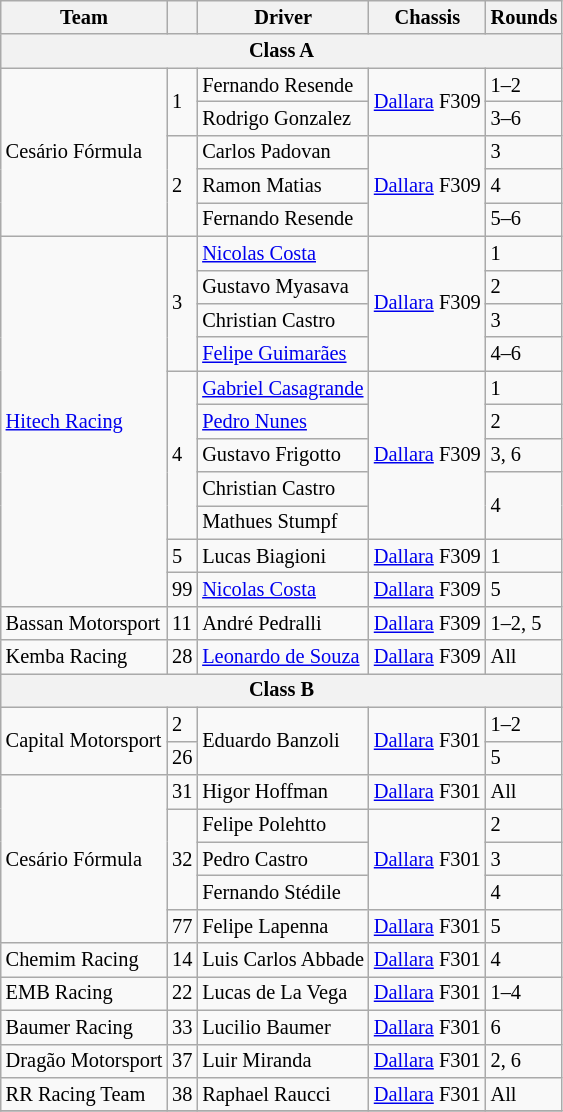<table class="wikitable" style="font-size: 85%">
<tr>
<th>Team</th>
<th></th>
<th>Driver</th>
<th>Chassis</th>
<th>Rounds</th>
</tr>
<tr>
<th colspan=5>Class A</th>
</tr>
<tr>
<td rowspan=5> Cesário Fórmula</td>
<td rowspan=2>1</td>
<td> Fernando Resende</td>
<td rowspan=2><a href='#'>Dallara</a> F309</td>
<td>1–2</td>
</tr>
<tr>
<td> Rodrigo Gonzalez</td>
<td>3–6</td>
</tr>
<tr>
<td rowspan=3>2</td>
<td> Carlos Padovan</td>
<td rowspan=3><a href='#'>Dallara</a> F309</td>
<td>3</td>
</tr>
<tr>
<td> Ramon Matias</td>
<td>4</td>
</tr>
<tr>
<td> Fernando Resende</td>
<td>5–6</td>
</tr>
<tr>
<td rowspan=11> <a href='#'>Hitech Racing</a></td>
<td rowspan=4>3</td>
<td> <a href='#'>Nicolas Costa</a></td>
<td rowspan=4><a href='#'>Dallara</a> F309</td>
<td>1</td>
</tr>
<tr>
<td> Gustavo Myasava</td>
<td>2</td>
</tr>
<tr>
<td> Christian Castro</td>
<td>3</td>
</tr>
<tr>
<td> <a href='#'>Felipe Guimarães</a></td>
<td>4–6</td>
</tr>
<tr>
<td rowspan=5>4</td>
<td> <a href='#'>Gabriel Casagrande</a></td>
<td rowspan=5><a href='#'>Dallara</a> F309</td>
<td>1</td>
</tr>
<tr>
<td> <a href='#'>Pedro Nunes</a></td>
<td>2</td>
</tr>
<tr>
<td> Gustavo Frigotto</td>
<td>3, 6</td>
</tr>
<tr>
<td> Christian Castro</td>
<td rowspan=2>4</td>
</tr>
<tr>
<td> Mathues Stumpf</td>
</tr>
<tr>
<td>5</td>
<td> Lucas Biagioni</td>
<td><a href='#'>Dallara</a> F309</td>
<td>1</td>
</tr>
<tr>
<td>99</td>
<td> <a href='#'>Nicolas Costa</a></td>
<td><a href='#'>Dallara</a> F309</td>
<td>5</td>
</tr>
<tr>
<td> Bassan Motorsport</td>
<td>11</td>
<td> André Pedralli</td>
<td><a href='#'>Dallara</a> F309</td>
<td>1–2, 5</td>
</tr>
<tr>
<td> Kemba Racing</td>
<td>28</td>
<td> <a href='#'>Leonardo de Souza</a></td>
<td><a href='#'>Dallara</a> F309</td>
<td>All</td>
</tr>
<tr>
<th colspan=5>Class B</th>
</tr>
<tr>
<td rowspan=2> Capital Motorsport</td>
<td>2</td>
<td rowspan=2> Eduardo Banzoli</td>
<td rowspan=2><a href='#'>Dallara</a> F301</td>
<td>1–2</td>
</tr>
<tr>
<td>26</td>
<td>5</td>
</tr>
<tr>
<td rowspan=5> Cesário Fórmula</td>
<td>31</td>
<td> Higor Hoffman</td>
<td><a href='#'>Dallara</a> F301</td>
<td>All</td>
</tr>
<tr>
<td rowspan=3>32</td>
<td> Felipe Polehtto</td>
<td rowspan=3><a href='#'>Dallara</a> F301</td>
<td>2</td>
</tr>
<tr>
<td> Pedro Castro</td>
<td>3</td>
</tr>
<tr>
<td> Fernando Stédile</td>
<td>4</td>
</tr>
<tr>
<td>77</td>
<td> Felipe Lapenna</td>
<td><a href='#'>Dallara</a> F301</td>
<td>5</td>
</tr>
<tr>
<td> Chemim Racing</td>
<td>14</td>
<td> Luis Carlos Abbade</td>
<td><a href='#'>Dallara</a> F301</td>
<td>4</td>
</tr>
<tr>
<td>EMB Racing</td>
<td>22</td>
<td> Lucas de La Vega</td>
<td><a href='#'>Dallara</a> F301</td>
<td>1–4</td>
</tr>
<tr>
<td> Baumer Racing</td>
<td>33</td>
<td> Lucilio Baumer</td>
<td><a href='#'>Dallara</a> F301</td>
<td>6</td>
</tr>
<tr>
<td> Dragão Motorsport</td>
<td>37</td>
<td> Luir Miranda</td>
<td><a href='#'>Dallara</a> F301</td>
<td>2, 6</td>
</tr>
<tr>
<td> RR Racing Team</td>
<td>38</td>
<td> Raphael Raucci</td>
<td><a href='#'>Dallara</a> F301</td>
<td>All</td>
</tr>
<tr>
</tr>
</table>
